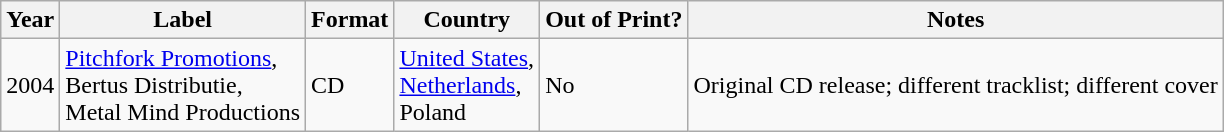<table class="wikitable">
<tr>
<th>Year</th>
<th>Label</th>
<th>Format</th>
<th>Country</th>
<th>Out of Print?</th>
<th>Notes</th>
</tr>
<tr>
<td>2004</td>
<td><a href='#'>Pitchfork Promotions</a>,<br>Bertus Distributie,<br>Metal Mind Productions</td>
<td>CD</td>
<td><a href='#'>United States</a>,<br><a href='#'>Netherlands</a>,<br>Poland</td>
<td>No</td>
<td>Original CD release; different tracklist; different cover</td>
</tr>
</table>
